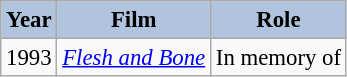<table class="wikitable" style="font-size:95%;">
<tr>
<th style="background:#B0C4DE;">Year</th>
<th style="background:#B0C4DE;">Film</th>
<th style="background:#B0C4DE;">Role</th>
</tr>
<tr>
<td>1993</td>
<td><em><a href='#'>Flesh and Bone</a></em></td>
<td>In memory of</td>
</tr>
</table>
